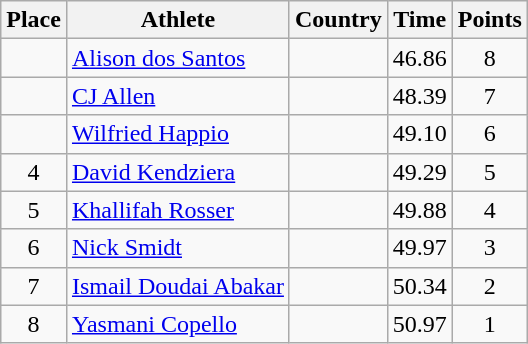<table class="wikitable mw-datatable sortable">
<tr>
<th>Place</th>
<th>Athlete</th>
<th>Country</th>
<th>Time</th>
<th>Points</th>
</tr>
<tr>
<td align=center></td>
<td><a href='#'>Alison dos Santos</a></td>
<td></td>
<td>46.86</td>
<td align=center>8</td>
</tr>
<tr>
<td align=center></td>
<td><a href='#'>CJ Allen</a></td>
<td></td>
<td>48.39</td>
<td align=center>7</td>
</tr>
<tr>
<td align=center></td>
<td><a href='#'>Wilfried Happio</a></td>
<td></td>
<td>49.10</td>
<td align=center>6</td>
</tr>
<tr>
<td align=center>4</td>
<td><a href='#'>David Kendziera</a></td>
<td></td>
<td>49.29</td>
<td align=center>5</td>
</tr>
<tr>
<td align=center>5</td>
<td><a href='#'>Khallifah Rosser</a></td>
<td></td>
<td>49.88</td>
<td align=center>4</td>
</tr>
<tr>
<td align=center>6</td>
<td><a href='#'>Nick Smidt</a></td>
<td></td>
<td>49.97</td>
<td align=center>3</td>
</tr>
<tr>
<td align=center>7</td>
<td><a href='#'>Ismail Doudai Abakar</a></td>
<td></td>
<td>50.34</td>
<td align=center>2</td>
</tr>
<tr>
<td align=center>8</td>
<td><a href='#'>Yasmani Copello</a></td>
<td></td>
<td>50.97</td>
<td align=center>1</td>
</tr>
</table>
